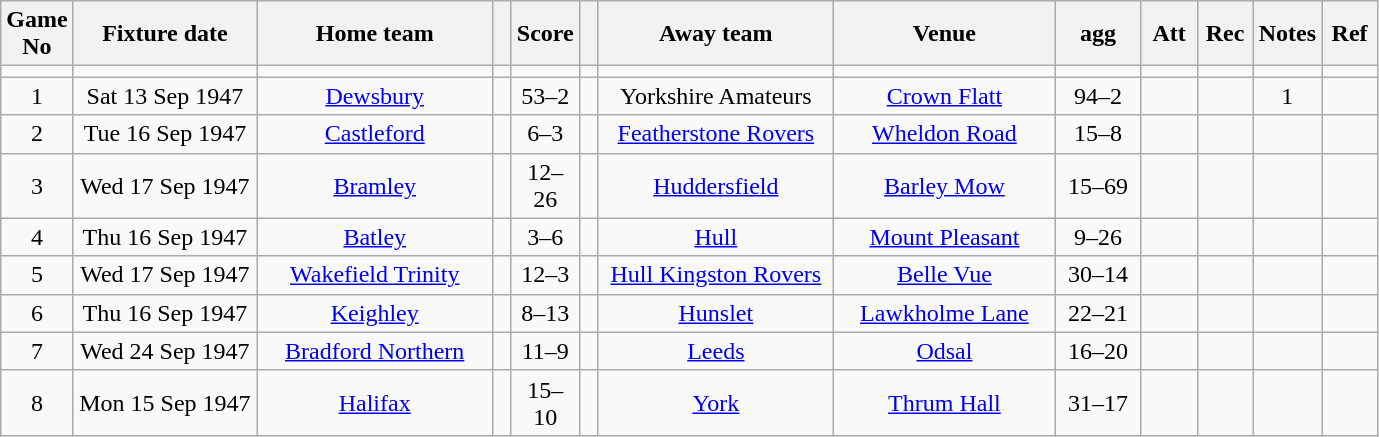<table class="wikitable" style="text-align:center;">
<tr>
<th width=20 abbr="No">Game No</th>
<th width=115 abbr="Date">Fixture date</th>
<th width=150 abbr="Home team">Home team</th>
<th width=5 abbr="space"></th>
<th width=20 abbr="Score">Score</th>
<th width=5 abbr="space"></th>
<th width=150 abbr="Away team">Away team</th>
<th width=140 abbr="Venue">Venue</th>
<th width=50 abbr="agg">agg</th>
<th width=30 abbr="Att">Att</th>
<th width=30 abbr="Rec">Rec</th>
<th width=20 abbr="Notes">Notes</th>
<th width=30 abbr="Ref">Ref</th>
</tr>
<tr>
<td></td>
<td></td>
<td></td>
<td></td>
<td></td>
<td></td>
<td></td>
<td></td>
<td></td>
<td></td>
<td></td>
<td></td>
</tr>
<tr>
<td>1</td>
<td>Sat 13 Sep 1947</td>
<td><a href='#'>Dewsbury</a></td>
<td></td>
<td>53–2</td>
<td></td>
<td>Yorkshire Amateurs</td>
<td><a href='#'>Crown Flatt</a></td>
<td>94–2</td>
<td></td>
<td></td>
<td>1</td>
<td></td>
</tr>
<tr>
<td>2</td>
<td>Tue 16 Sep 1947</td>
<td><a href='#'>Castleford</a></td>
<td></td>
<td>6–3</td>
<td></td>
<td><a href='#'>Featherstone Rovers</a></td>
<td><a href='#'>Wheldon Road</a></td>
<td>15–8</td>
<td></td>
<td></td>
<td></td>
<td></td>
</tr>
<tr>
<td>3</td>
<td>Wed 17 Sep 1947</td>
<td><a href='#'>Bramley</a></td>
<td></td>
<td>12–26</td>
<td></td>
<td><a href='#'>Huddersfield</a></td>
<td><a href='#'>Barley Mow</a></td>
<td>15–69</td>
<td></td>
<td></td>
<td></td>
<td></td>
</tr>
<tr>
<td>4</td>
<td>Thu 16 Sep 1947</td>
<td><a href='#'>Batley</a></td>
<td></td>
<td>3–6</td>
<td></td>
<td><a href='#'>Hull</a></td>
<td><a href='#'>Mount Pleasant</a></td>
<td>9–26</td>
<td></td>
<td></td>
<td></td>
<td></td>
</tr>
<tr>
<td>5</td>
<td>Wed 17 Sep 1947</td>
<td><a href='#'>Wakefield Trinity</a></td>
<td></td>
<td>12–3</td>
<td></td>
<td><a href='#'>Hull Kingston Rovers</a></td>
<td><a href='#'>Belle Vue</a></td>
<td>30–14</td>
<td></td>
<td></td>
<td></td>
<td></td>
</tr>
<tr>
<td>6</td>
<td>Thu 16 Sep 1947</td>
<td><a href='#'>Keighley</a></td>
<td></td>
<td>8–13</td>
<td></td>
<td><a href='#'>Hunslet</a></td>
<td><a href='#'>Lawkholme Lane</a></td>
<td>22–21</td>
<td></td>
<td></td>
<td></td>
<td></td>
</tr>
<tr>
<td>7</td>
<td>Wed 24 Sep 1947</td>
<td><a href='#'>Bradford Northern</a></td>
<td></td>
<td>11–9</td>
<td></td>
<td><a href='#'>Leeds</a></td>
<td><a href='#'>Odsal</a></td>
<td>16–20</td>
<td></td>
<td></td>
<td></td>
<td></td>
</tr>
<tr>
<td>8</td>
<td>Mon 15 Sep 1947</td>
<td><a href='#'>Halifax</a></td>
<td></td>
<td>15–10</td>
<td></td>
<td><a href='#'>York</a></td>
<td><a href='#'>Thrum Hall</a></td>
<td>31–17</td>
<td></td>
<td></td>
<td></td>
<td></td>
</tr>
</table>
